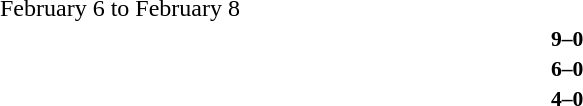<table style="width:100%;" cellspacing="1">
<tr>
<th width=25%></th>
<th width=2%></th>
<th width=6%></th>
<th width=2%></th>
<th width=25%></th>
</tr>
<tr>
<td>February 6 to February 8</td>
</tr>
<tr style=font-size:90%>
<td align=right><strong></strong></td>
<td></td>
<td align=center><strong>9–0</strong></td>
<td></td>
<td><strong></strong></td>
<td></td>
</tr>
<tr style=font-size:90%>
<td align=right><strong></strong></td>
<td></td>
<td align=center><strong>6–0</strong></td>
<td></td>
<td><strong></strong></td>
<td></td>
</tr>
<tr style=font-size:90%>
<td align=right><strong></strong></td>
<td></td>
<td align=center><strong>4–0</strong></td>
<td></td>
<td><strong></strong></td>
<td></td>
</tr>
</table>
